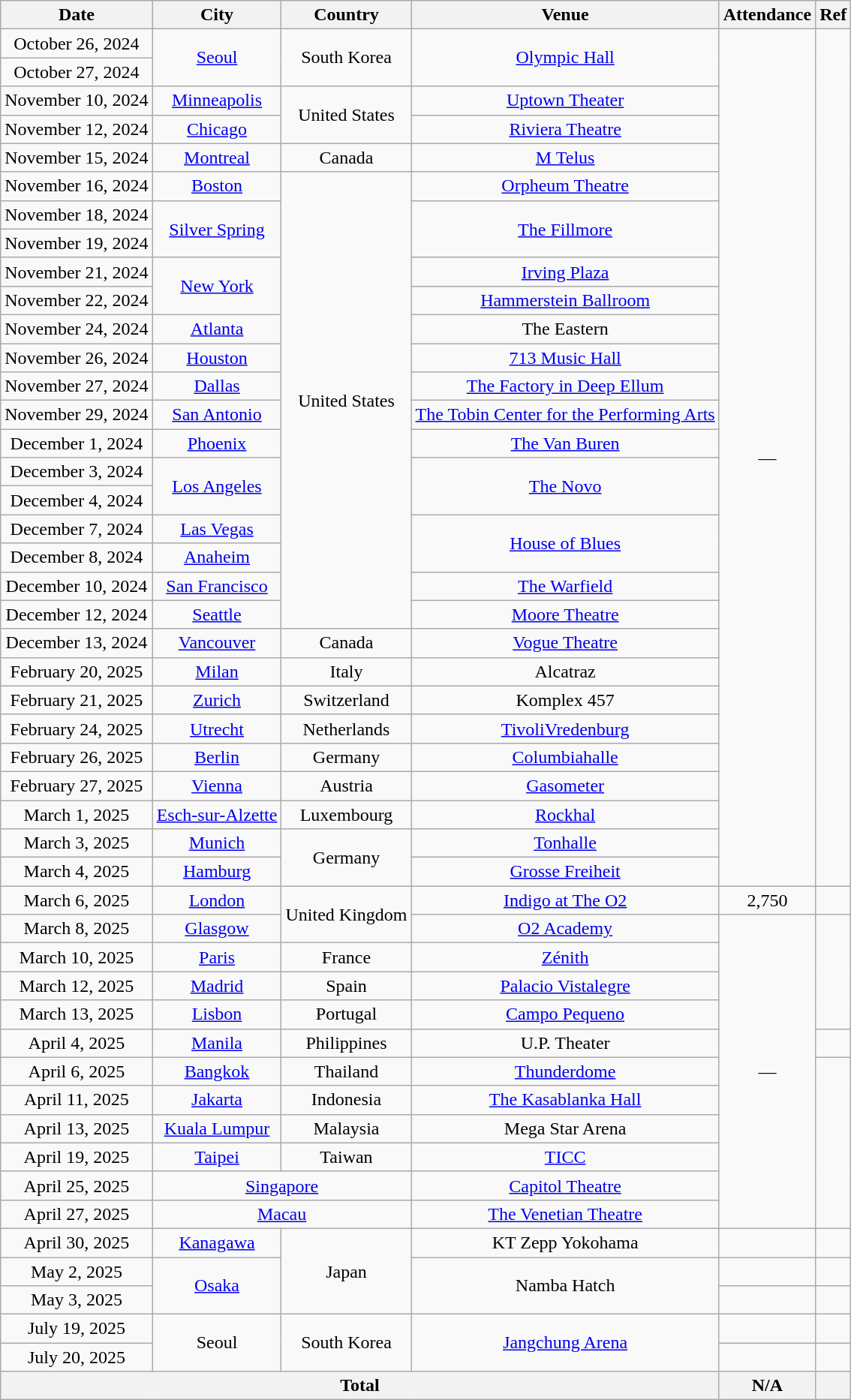<table class="wikitable" style="text-align:center;">
<tr>
<th style="text-align:center;">Date</th>
<th style="text-align:center;">City</th>
<th style="text-align:center;">Country</th>
<th style="text-align:center;">Venue</th>
<th>Attendance</th>
<th>Ref</th>
</tr>
<tr>
<td>October 26, 2024</td>
<td rowspan="2"><a href='#'>Seoul</a></td>
<td rowspan="2">South Korea</td>
<td rowspan="2"><a href='#'>Olympic Hall</a></td>
<td rowspan="30">—</td>
<td rowspan="30"></td>
</tr>
<tr>
<td>October 27, 2024</td>
</tr>
<tr>
<td>November 10, 2024</td>
<td><a href='#'>Minneapolis</a></td>
<td rowspan="2">United States</td>
<td><a href='#'>Uptown Theater</a></td>
</tr>
<tr>
<td>November 12, 2024</td>
<td><a href='#'>Chicago</a></td>
<td><a href='#'>Riviera Theatre</a></td>
</tr>
<tr>
<td>November 15, 2024</td>
<td><a href='#'>Montreal</a></td>
<td>Canada</td>
<td><a href='#'>M Telus</a></td>
</tr>
<tr>
<td>November 16, 2024</td>
<td><a href='#'>Boston</a></td>
<td rowspan="16">United States</td>
<td><a href='#'>Orpheum Theatre</a></td>
</tr>
<tr>
<td>November 18, 2024</td>
<td rowspan="2"><a href='#'>Silver Spring</a></td>
<td rowspan="2"><a href='#'>The Fillmore</a></td>
</tr>
<tr>
<td>November 19, 2024</td>
</tr>
<tr>
<td>November 21, 2024</td>
<td rowspan="2"><a href='#'>New York</a></td>
<td><a href='#'>Irving Plaza</a></td>
</tr>
<tr>
<td>November 22, 2024</td>
<td><a href='#'>Hammerstein Ballroom</a></td>
</tr>
<tr>
<td>November 24, 2024</td>
<td><a href='#'>Atlanta</a></td>
<td>The Eastern</td>
</tr>
<tr>
<td>November 26, 2024</td>
<td><a href='#'>Houston</a></td>
<td><a href='#'>713 Music Hall</a></td>
</tr>
<tr>
<td>November 27, 2024</td>
<td><a href='#'>Dallas</a></td>
<td><a href='#'>The Factory in Deep Ellum</a></td>
</tr>
<tr>
<td>November 29, 2024</td>
<td><a href='#'>San Antonio</a></td>
<td><a href='#'>The Tobin Center for the Performing Arts</a></td>
</tr>
<tr>
<td>December 1, 2024</td>
<td><a href='#'>Phoenix</a></td>
<td><a href='#'>The Van Buren</a></td>
</tr>
<tr>
<td>December 3, 2024</td>
<td rowspan="2"><a href='#'>Los Angeles</a></td>
<td rowspan="2"><a href='#'>The Novo</a></td>
</tr>
<tr>
<td>December 4, 2024</td>
</tr>
<tr>
<td>December 7, 2024</td>
<td><a href='#'>Las Vegas</a></td>
<td rowspan="2"><a href='#'>House of Blues</a></td>
</tr>
<tr>
<td>December 8, 2024</td>
<td><a href='#'>Anaheim</a></td>
</tr>
<tr>
<td>December 10, 2024</td>
<td><a href='#'>San Francisco</a></td>
<td><a href='#'>The Warfield</a></td>
</tr>
<tr>
<td>December 12, 2024</td>
<td><a href='#'>Seattle</a></td>
<td><a href='#'>Moore Theatre</a></td>
</tr>
<tr>
<td>December 13, 2024</td>
<td><a href='#'>Vancouver</a></td>
<td>Canada</td>
<td><a href='#'>Vogue Theatre</a></td>
</tr>
<tr>
<td>February 20, 2025</td>
<td><a href='#'>Milan</a></td>
<td>Italy</td>
<td>Alcatraz</td>
</tr>
<tr>
<td>February 21, 2025</td>
<td><a href='#'>Zurich</a></td>
<td>Switzerland</td>
<td>Komplex 457</td>
</tr>
<tr>
<td>February 24, 2025</td>
<td><a href='#'>Utrecht</a></td>
<td>Netherlands</td>
<td><a href='#'>TivoliVredenburg</a></td>
</tr>
<tr>
<td>February 26, 2025</td>
<td><a href='#'>Berlin</a></td>
<td>Germany</td>
<td><a href='#'>Columbiahalle</a></td>
</tr>
<tr>
<td>February 27, 2025</td>
<td><a href='#'>Vienna</a></td>
<td>Austria</td>
<td><a href='#'>Gasometer</a></td>
</tr>
<tr>
<td>March 1, 2025</td>
<td><a href='#'>Esch-sur-Alzette</a></td>
<td>Luxembourg</td>
<td><a href='#'>Rockhal</a></td>
</tr>
<tr>
<td>March 3, 2025</td>
<td><a href='#'>Munich</a></td>
<td rowspan="2">Germany</td>
<td><a href='#'>Tonhalle</a></td>
</tr>
<tr>
<td>March 4, 2025</td>
<td><a href='#'>Hamburg</a></td>
<td><a href='#'>Grosse Freiheit</a></td>
</tr>
<tr>
<td>March 6, 2025</td>
<td><a href='#'>London</a></td>
<td rowspan="2">United Kingdom</td>
<td><a href='#'>Indigo at The O2</a></td>
<td>2,750</td>
<td></td>
</tr>
<tr>
<td>March 8, 2025</td>
<td><a href='#'>Glasgow</a></td>
<td><a href='#'>O2 Academy</a></td>
<td rowspan="11">—</td>
<td rowspan="4"></td>
</tr>
<tr>
<td>March 10, 2025</td>
<td><a href='#'>Paris</a></td>
<td>France</td>
<td><a href='#'>Zénith</a></td>
</tr>
<tr>
<td>March 12, 2025</td>
<td><a href='#'>Madrid</a></td>
<td>Spain</td>
<td><a href='#'>Palacio Vistalegre</a></td>
</tr>
<tr>
<td>March 13, 2025</td>
<td><a href='#'>Lisbon</a></td>
<td>Portugal</td>
<td><a href='#'>Campo Pequeno</a></td>
</tr>
<tr>
<td>April 4, 2025</td>
<td><a href='#'>Manila</a></td>
<td>Philippines</td>
<td>U.P. Theater</td>
<td></td>
</tr>
<tr>
<td>April 6, 2025</td>
<td><a href='#'>Bangkok</a></td>
<td>Thailand</td>
<td><a href='#'>Thunderdome</a></td>
<td rowspan="6"></td>
</tr>
<tr>
<td>April 11, 2025</td>
<td><a href='#'>Jakarta</a></td>
<td>Indonesia</td>
<td><a href='#'>The Kasablanka Hall</a></td>
</tr>
<tr>
<td>April 13, 2025</td>
<td><a href='#'>Kuala Lumpur</a></td>
<td>Malaysia</td>
<td>Mega Star Arena</td>
</tr>
<tr>
<td>April 19, 2025</td>
<td><a href='#'>Taipei</a></td>
<td>Taiwan</td>
<td><a href='#'>TICC</a></td>
</tr>
<tr>
<td>April 25, 2025</td>
<td colspan="2"><a href='#'>Singapore</a></td>
<td><a href='#'>Capitol Theatre</a></td>
</tr>
<tr>
<td>April 27, 2025</td>
<td colspan="2"><a href='#'>Macau</a></td>
<td><a href='#'>The Venetian Theatre</a></td>
</tr>
<tr>
<td>April 30, 2025</td>
<td><a href='#'>Kanagawa</a></td>
<td rowspan="3">Japan</td>
<td>KT Zepp Yokohama</td>
<td></td>
<td></td>
</tr>
<tr>
<td>May 2, 2025</td>
<td rowspan="2"><a href='#'>Osaka</a></td>
<td rowspan="2">Namba Hatch</td>
<td></td>
<td></td>
</tr>
<tr>
<td>May 3, 2025</td>
<td></td>
<td></td>
</tr>
<tr>
<td>July 19, 2025</td>
<td rowspan="2">Seoul</td>
<td rowspan="2">South Korea</td>
<td rowspan="2"><a href='#'>Jangchung Arena</a></td>
<td></td>
<td></td>
</tr>
<tr>
<td>July 20, 2025</td>
<td></td>
<td></td>
</tr>
<tr>
<th colspan="4">Total</th>
<th>N/A</th>
<th></th>
</tr>
</table>
